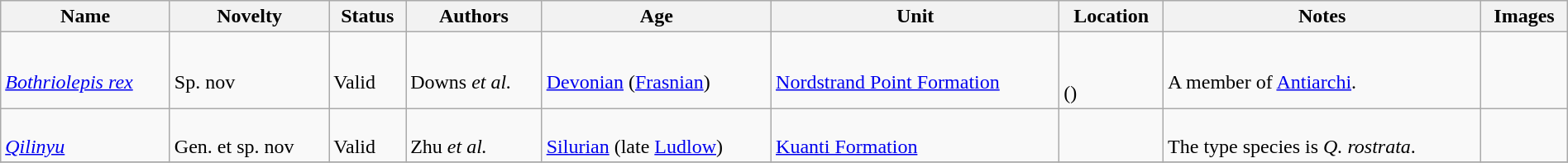<table class="wikitable sortable" align="center" width="100%">
<tr>
<th>Name</th>
<th>Novelty</th>
<th>Status</th>
<th>Authors</th>
<th>Age</th>
<th>Unit</th>
<th>Location</th>
<th>Notes</th>
<th>Images</th>
</tr>
<tr>
<td><br><em><a href='#'>Bothriolepis rex</a></em></td>
<td><br>Sp. nov</td>
<td><br>Valid</td>
<td><br>Downs <em>et al.</em></td>
<td><br><a href='#'>Devonian</a> (<a href='#'>Frasnian</a>)</td>
<td><br><a href='#'>Nordstrand Point Formation</a></td>
<td><br><br>()</td>
<td><br>A member of <a href='#'>Antiarchi</a>.</td>
<td></td>
</tr>
<tr>
<td><br><em><a href='#'>Qilinyu</a></em></td>
<td><br>Gen. et sp. nov</td>
<td><br>Valid</td>
<td><br>Zhu <em>et al.</em></td>
<td><br><a href='#'>Silurian</a> (late <a href='#'>Ludlow</a>)</td>
<td><br><a href='#'>Kuanti Formation</a></td>
<td><br></td>
<td><br>The type species is <em>Q. rostrata</em>.</td>
<td></td>
</tr>
<tr>
</tr>
</table>
